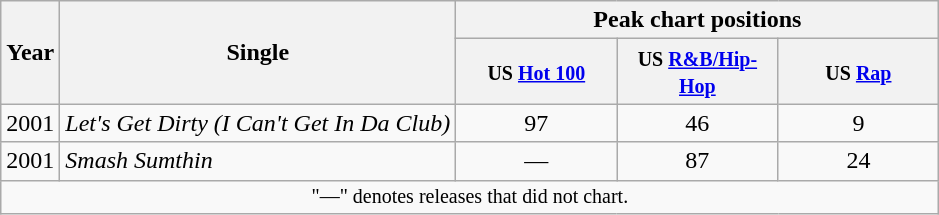<table class="wikitable">
<tr>
<th rowspan="2">Year</th>
<th rowspan="2">Single</th>
<th colspan="4">Peak chart positions</th>
</tr>
<tr>
<th width="100"><small>US <a href='#'>Hot 100</a></small></th>
<th width="100"><small>US <a href='#'>R&B/Hip-Hop</a></small></th>
<th width="100"><small>US <a href='#'>Rap</a></small></th>
</tr>
<tr>
<td align="center">2001</td>
<td align="left"><em>Let's Get Dirty (I Can't Get In Da Club)</em></td>
<td align="center">97</td>
<td align="center">46</td>
<td align="center">9</td>
</tr>
<tr>
<td align="center">2001</td>
<td align="left"><em>Smash Sumthin</em></td>
<td align="center">—</td>
<td align="center">87</td>
<td align="center">24</td>
</tr>
<tr>
<td colspan="6" style="text-align:center; font-size:10pt;">"—" denotes releases that did not chart.</td>
</tr>
</table>
